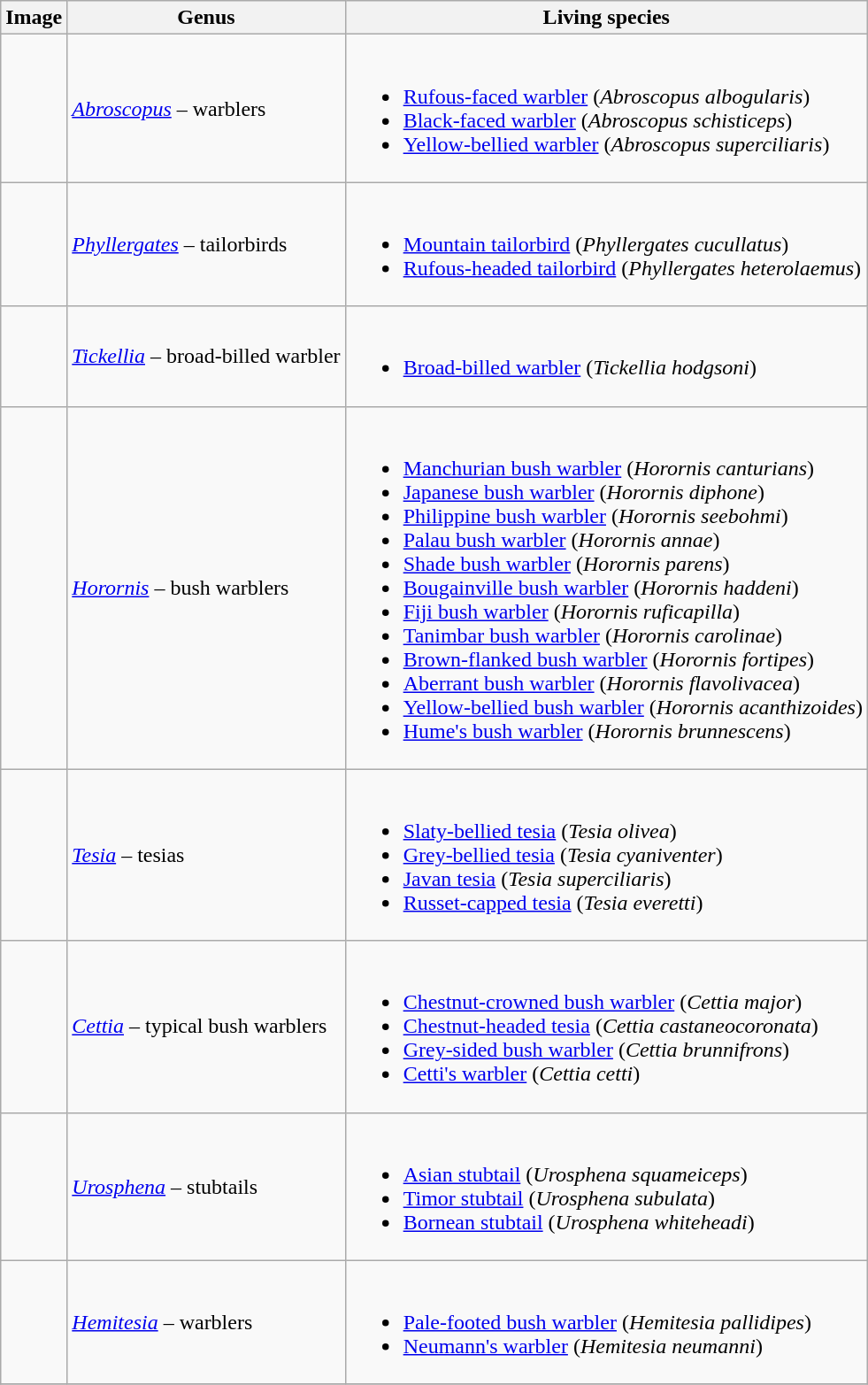<table class="wikitable">
<tr>
<th>Image</th>
<th>Genus</th>
<th>Living species</th>
</tr>
<tr>
<td></td>
<td><em><a href='#'>Abroscopus</a></em>  – warblers</td>
<td><br><ul><li><a href='#'>Rufous-faced warbler</a> (<em>Abroscopus albogularis</em>)</li><li><a href='#'>Black-faced warbler</a> (<em>Abroscopus schisticeps</em>)</li><li><a href='#'>Yellow-bellied warbler</a> (<em>Abroscopus superciliaris</em>)</li></ul></td>
</tr>
<tr>
<td></td>
<td><em><a href='#'>Phyllergates</a></em>  – tailorbirds</td>
<td><br><ul><li><a href='#'>Mountain tailorbird</a> (<em>Phyllergates cucullatus</em>)</li><li><a href='#'>Rufous-headed tailorbird</a> (<em>Phyllergates heterolaemus</em>)</li></ul></td>
</tr>
<tr>
<td></td>
<td><em><a href='#'>Tickellia</a></em>  – broad-billed warbler</td>
<td><br><ul><li><a href='#'>Broad-billed warbler</a> (<em>Tickellia hodgsoni</em>)</li></ul></td>
</tr>
<tr>
<td></td>
<td><em><a href='#'>Horornis</a></em>  – bush warblers</td>
<td><br><ul><li><a href='#'>Manchurian bush warbler</a> (<em>Horornis canturians</em>)</li><li><a href='#'>Japanese bush warbler</a> (<em>Horornis diphone</em>)</li><li><a href='#'>Philippine bush warbler</a> (<em>Horornis seebohmi</em>)</li><li><a href='#'>Palau bush warbler</a> (<em>Horornis annae</em>)</li><li><a href='#'>Shade bush warbler</a> (<em>Horornis parens</em>)</li><li><a href='#'>Bougainville bush warbler</a> (<em>Horornis haddeni</em>)</li><li><a href='#'>Fiji bush warbler</a> (<em>Horornis ruficapilla</em>)</li><li><a href='#'>Tanimbar bush warbler</a> (<em>Horornis carolinae</em>)</li><li><a href='#'>Brown-flanked bush warbler</a> (<em>Horornis fortipes</em>)</li><li><a href='#'>Aberrant bush warbler</a> (<em>Horornis flavolivacea</em>)</li><li><a href='#'>Yellow-bellied bush warbler</a> (<em>Horornis acanthizoides</em>)</li><li><a href='#'>Hume's bush warbler</a> (<em>Horornis brunnescens</em>)</li></ul></td>
</tr>
<tr>
<td></td>
<td><em><a href='#'>Tesia</a></em>  – tesias</td>
<td><br><ul><li><a href='#'>Slaty-bellied tesia</a> (<em>Tesia olivea</em>)</li><li><a href='#'>Grey-bellied tesia</a> (<em>Tesia cyaniventer</em>)</li><li><a href='#'>Javan tesia</a> (<em>Tesia superciliaris</em>)</li><li><a href='#'>Russet-capped tesia</a> (<em>Tesia everetti</em>)</li></ul></td>
</tr>
<tr>
<td></td>
<td><em><a href='#'>Cettia</a></em>    – typical bush warblers</td>
<td><br><ul><li><a href='#'>Chestnut-crowned bush warbler</a> (<em>Cettia major</em>)</li><li><a href='#'>Chestnut-headed tesia</a> (<em>Cettia castaneocoronata</em>)</li><li><a href='#'>Grey-sided bush warbler</a> (<em>Cettia brunnifrons</em>)</li><li><a href='#'>Cetti's warbler</a> (<em>Cettia cetti</em>)</li></ul></td>
</tr>
<tr>
<td></td>
<td><em><a href='#'>Urosphena</a></em>  – stubtails</td>
<td><br><ul><li><a href='#'>Asian stubtail</a> (<em>Urosphena squameiceps</em>)</li><li><a href='#'>Timor stubtail</a> (<em>Urosphena subulata</em>)</li><li><a href='#'>Bornean stubtail</a> (<em>Urosphena whiteheadi</em>)</li></ul></td>
</tr>
<tr>
<td></td>
<td><em><a href='#'>Hemitesia</a></em>  – warblers</td>
<td><br><ul><li><a href='#'>Pale-footed bush warbler</a> (<em>Hemitesia pallidipes</em>)</li><li><a href='#'>Neumann's warbler</a> (<em>Hemitesia neumanni</em>)</li></ul></td>
</tr>
<tr>
</tr>
</table>
